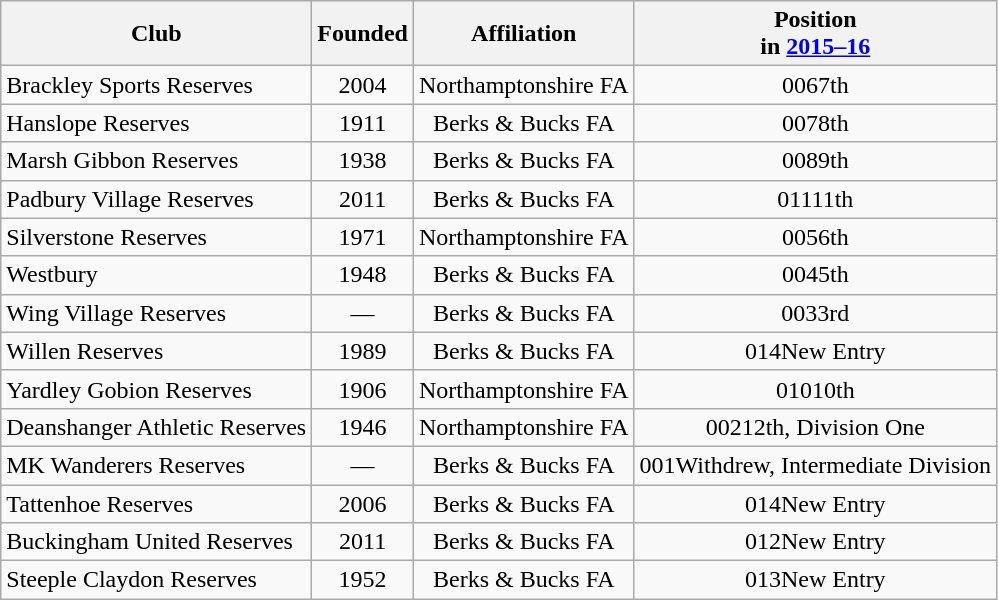<table class="wikitable sortable" style="text-align:center;">
<tr>
<th>Club</th>
<th>Founded</th>
<th>Affiliation</th>
<th>Position<br>in <a href='#'>2015–16</a></th>
</tr>
<tr>
<td style="text-align:left;">Brackley Sports Reserves</td>
<td>2004</td>
<td>Northamptonshire FA</td>
<td><span>006</span>7th</td>
</tr>
<tr>
<td style="text-align:left;">Hanslope Reserves</td>
<td>1911</td>
<td>Berks & Bucks FA</td>
<td><span>007</span>8th</td>
</tr>
<tr>
<td style="text-align:left;">Marsh Gibbon Reserves</td>
<td>1938</td>
<td>Berks & Bucks FA</td>
<td><span>008</span>9th</td>
</tr>
<tr>
<td style="text-align:left;">Padbury Village Reserves</td>
<td>2011</td>
<td>Berks & Bucks FA</td>
<td><span>011</span>11th</td>
</tr>
<tr>
<td style="text-align:left;">Silverstone Reserves</td>
<td>1971</td>
<td>Northamptonshire FA</td>
<td><span>005</span>6th</td>
</tr>
<tr>
<td style="text-align:left;">Westbury</td>
<td>1948</td>
<td>Berks & Bucks FA</td>
<td><span>004</span>5th</td>
</tr>
<tr>
<td style="text-align:left;">Wing Village Reserves</td>
<td>—</td>
<td>Berks & Bucks FA</td>
<td><span>003</span>3rd</td>
</tr>
<tr>
<td style="text-align:left;">Willen Reserves</td>
<td>1989</td>
<td>Berks & Bucks FA</td>
<td><span>014</span>New Entry</td>
</tr>
<tr>
<td style="text-align:left;">Yardley Gobion Reserves</td>
<td>1906</td>
<td>Northamptonshire FA</td>
<td><span>010</span>10th</td>
</tr>
<tr>
<td style="text-align:left;">Deanshanger Athletic Reserves</td>
<td>1946</td>
<td>Northamptonshire FA</td>
<td><span>002</span>12th, Division One</td>
</tr>
<tr>
<td style="text-align:left;">MK Wanderers Reserves</td>
<td>—</td>
<td>Berks & Bucks FA</td>
<td><span>001</span>Withdrew, Intermediate Division</td>
</tr>
<tr>
<td style="text-align:left;">Tattenhoe Reserves</td>
<td>2006</td>
<td>Berks & Bucks FA</td>
<td><span>014</span>New Entry</td>
</tr>
<tr>
<td style="text-align:left;">Buckingham United Reserves</td>
<td>2011</td>
<td>Berks & Bucks FA</td>
<td><span>012</span>New Entry</td>
</tr>
<tr>
<td style="text-align:left;">Steeple Claydon Reserves</td>
<td>1952</td>
<td>Berks & Bucks FA</td>
<td><span>013</span>New Entry</td>
</tr>
</table>
